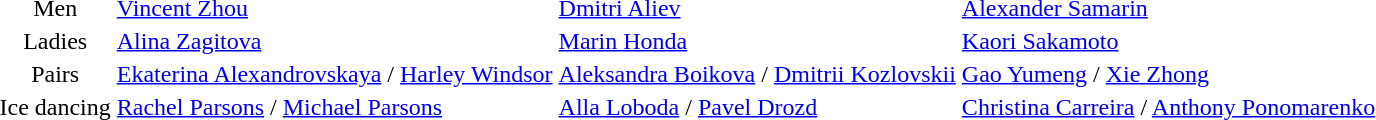<table>
<tr>
<td align=center>Men</td>
<td> <a href='#'>Vincent Zhou</a></td>
<td> <a href='#'>Dmitri Aliev</a></td>
<td> <a href='#'>Alexander Samarin</a></td>
</tr>
<tr>
<td align=center>Ladies</td>
<td> <a href='#'>Alina Zagitova</a></td>
<td> <a href='#'>Marin Honda</a></td>
<td> <a href='#'>Kaori Sakamoto</a></td>
</tr>
<tr>
<td align=center>Pairs</td>
<td> <a href='#'>Ekaterina Alexandrovskaya</a> / <a href='#'>Harley Windsor</a></td>
<td> <a href='#'>Aleksandra Boikova</a> / <a href='#'>Dmitrii Kozlovskii</a></td>
<td> <a href='#'>Gao Yumeng</a> / <a href='#'>Xie Zhong</a></td>
</tr>
<tr>
<td align=center>Ice dancing</td>
<td> <a href='#'>Rachel Parsons</a> / <a href='#'>Michael Parsons</a></td>
<td> <a href='#'>Alla Loboda</a> / <a href='#'>Pavel Drozd</a></td>
<td> <a href='#'>Christina Carreira</a> / <a href='#'>Anthony Ponomarenko</a></td>
</tr>
</table>
